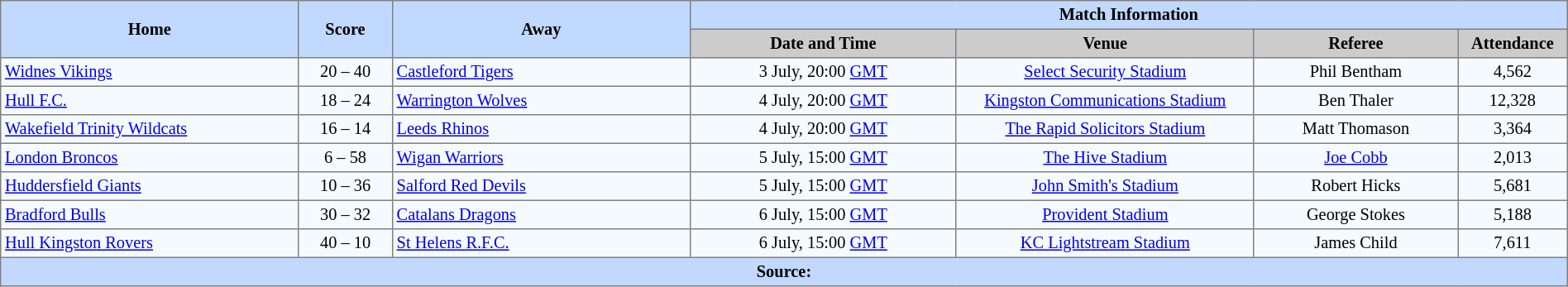<table border="1" cellpadding="3" cellspacing="0" style="border-collapse:collapse; font-size:85%; text-align:center; width:100%">
<tr style="background:#c1d8ff;">
<th rowspan="2" style="width:19%;">Home</th>
<th rowspan="2" style="width:6%;">Score</th>
<th rowspan="2" style="width:19%;">Away</th>
<th colspan=6>Match Information</th>
</tr>
<tr style="background:#ccc;">
<th width=17%>Date and Time</th>
<th width=19%>Venue</th>
<th width=13%>Referee</th>
<th width=7%>Attendance</th>
</tr>
<tr style="background:#f5faff;">
<td align=left> <a href='#'>Widnes Vikings</a></td>
<td>20 – 40</td>
<td align=left> <a href='#'>Castleford Tigers</a></td>
<td>3 July, 20:00 <a href='#'>GMT</a></td>
<td><a href='#'>Select Security Stadium</a></td>
<td>Phil Bentham</td>
<td>4,562</td>
</tr>
<tr style="background:#f5faff;">
<td align=left> <a href='#'>Hull F.C.</a></td>
<td>18 – 24</td>
<td align=left> <a href='#'>Warrington Wolves</a></td>
<td>4 July, 20:00 <a href='#'>GMT</a></td>
<td><a href='#'>Kingston Communications Stadium</a></td>
<td>Ben Thaler</td>
<td>12,328</td>
</tr>
<tr style="background:#f5faff;">
<td align=left> <a href='#'>Wakefield Trinity Wildcats</a></td>
<td>16 – 14</td>
<td align=left> <a href='#'>Leeds Rhinos</a></td>
<td>4 July, 20:00 <a href='#'>GMT</a></td>
<td><a href='#'>The Rapid Solicitors Stadium</a></td>
<td>Matt Thomason</td>
<td>3,364</td>
</tr>
<tr style="background:#f5faff;">
<td align=left> <a href='#'>London Broncos</a></td>
<td>6 – 58</td>
<td align=left> <a href='#'>Wigan Warriors</a></td>
<td>5 July, 15:00 <a href='#'>GMT</a></td>
<td><a href='#'>The Hive Stadium</a></td>
<td><a href='#'>Joe Cobb</a></td>
<td>2,013</td>
</tr>
<tr style="background:#f5faff;">
<td align=left> <a href='#'>Huddersfield Giants</a></td>
<td>10 – 36</td>
<td align=left> <a href='#'>Salford Red Devils</a></td>
<td>5 July, 15:00 <a href='#'>GMT</a></td>
<td><a href='#'>John Smith's Stadium</a></td>
<td>Robert Hicks</td>
<td>5,681</td>
</tr>
<tr style="background:#f5faff;">
<td align=left> <a href='#'>Bradford Bulls</a></td>
<td>30 – 32</td>
<td align=left> <a href='#'>Catalans Dragons</a></td>
<td>6 July, 15:00 <a href='#'>GMT</a></td>
<td><a href='#'>Provident Stadium</a></td>
<td>George Stokes</td>
<td>5,188</td>
</tr>
<tr style="background:#f5faff;">
<td align=left> <a href='#'>Hull Kingston Rovers</a></td>
<td>40 – 10</td>
<td align=left> <a href='#'>St Helens R.F.C.</a></td>
<td>6 July, 15:00 <a href='#'>GMT</a></td>
<td><a href='#'>KC Lightstream Stadium</a></td>
<td>James Child</td>
<td>7,611</td>
</tr>
<tr style="background:#c1d8ff;">
<th colspan=12>Source:</th>
</tr>
</table>
